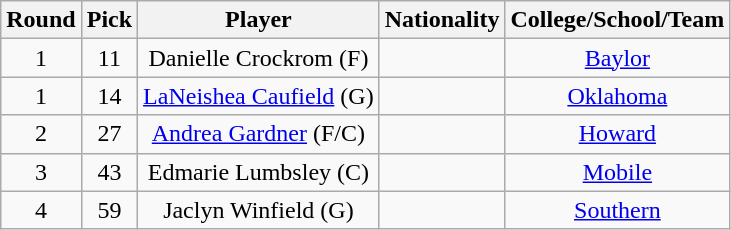<table class="wikitable">
<tr>
<th>Round</th>
<th>Pick</th>
<th>Player</th>
<th>Nationality</th>
<th>College/School/Team</th>
</tr>
<tr align="center">
<td>1</td>
<td>11</td>
<td>Danielle Crockrom (F)</td>
<td></td>
<td><a href='#'>Baylor</a></td>
</tr>
<tr align="center">
<td>1</td>
<td>14</td>
<td><a href='#'>LaNeishea Caufield</a> (G)</td>
<td></td>
<td><a href='#'>Oklahoma</a></td>
</tr>
<tr align="center">
<td>2</td>
<td>27</td>
<td><a href='#'>Andrea Gardner</a> (F/C)</td>
<td></td>
<td><a href='#'>Howard</a></td>
</tr>
<tr align="center">
<td>3</td>
<td>43</td>
<td>Edmarie Lumbsley (C)</td>
<td></td>
<td><a href='#'>Mobile</a></td>
</tr>
<tr align="center">
<td>4</td>
<td>59</td>
<td>Jaclyn Winfield (G)</td>
<td></td>
<td><a href='#'>Southern</a></td>
</tr>
</table>
